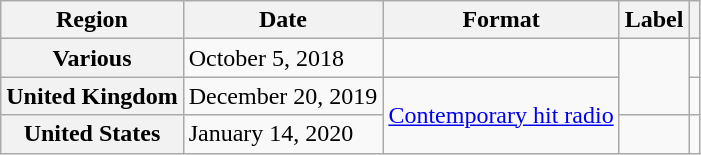<table class="wikitable plainrowheaders">
<tr>
<th scope="col">Region</th>
<th scope="col">Date</th>
<th scope="col">Format</th>
<th scope="col">Label</th>
<th scope="col"></th>
</tr>
<tr>
<th scope="row">Various</th>
<td>October 5, 2018</td>
<td></td>
<td rowspan="2"></td>
<td></td>
</tr>
<tr>
<th scope="row">United Kingdom</th>
<td>December 20, 2019</td>
<td rowspan="2"><a href='#'>Contemporary hit radio</a></td>
<td></td>
</tr>
<tr>
<th scope="row">United States</th>
<td>January 14, 2020</td>
<td></td>
<td></td>
</tr>
</table>
